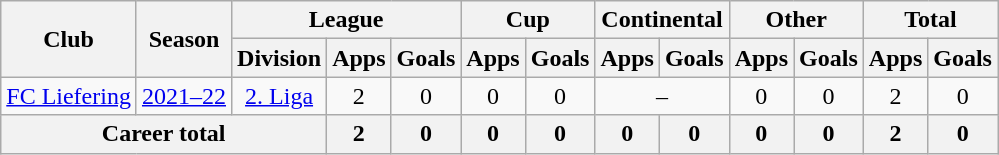<table class="wikitable" style="text-align: center">
<tr>
<th rowspan="2">Club</th>
<th rowspan="2">Season</th>
<th colspan="3">League</th>
<th colspan="2">Cup</th>
<th colspan="2">Continental</th>
<th colspan="2">Other</th>
<th colspan="2">Total</th>
</tr>
<tr>
<th>Division</th>
<th>Apps</th>
<th>Goals</th>
<th>Apps</th>
<th>Goals</th>
<th>Apps</th>
<th>Goals</th>
<th>Apps</th>
<th>Goals</th>
<th>Apps</th>
<th>Goals</th>
</tr>
<tr>
<td><a href='#'>FC Liefering</a></td>
<td><a href='#'>2021–22</a></td>
<td><a href='#'>2. Liga</a></td>
<td>2</td>
<td>0</td>
<td>0</td>
<td>0</td>
<td colspan="2">–</td>
<td>0</td>
<td>0</td>
<td>2</td>
<td>0</td>
</tr>
<tr>
<th colspan="3"><strong>Career total</strong></th>
<th>2</th>
<th>0</th>
<th>0</th>
<th>0</th>
<th>0</th>
<th>0</th>
<th>0</th>
<th>0</th>
<th>2</th>
<th>0</th>
</tr>
</table>
